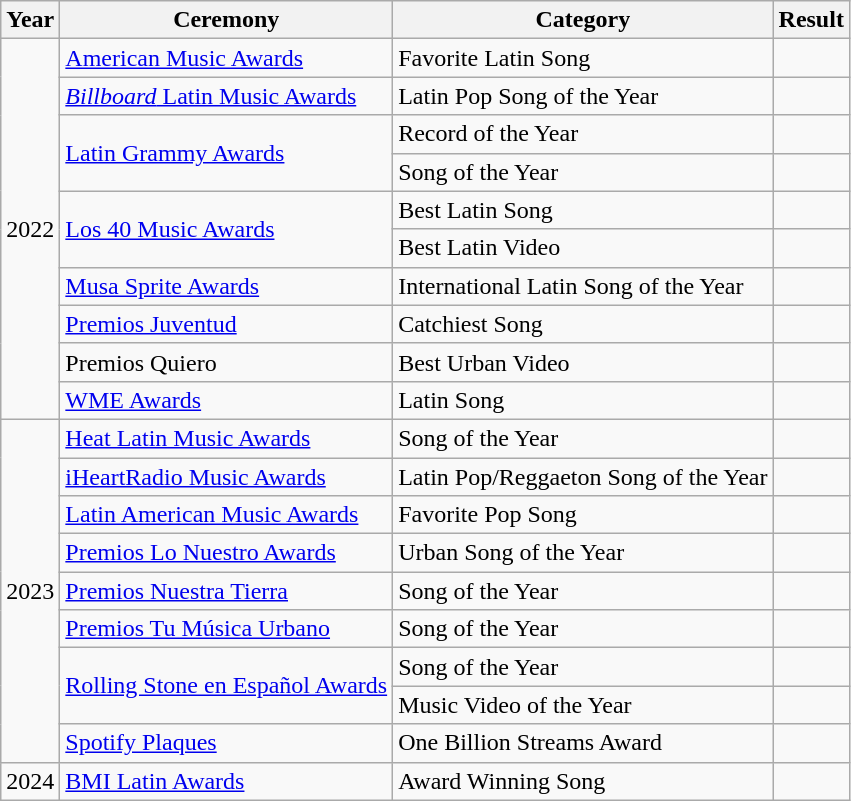<table class="wikitable plainrowheaders">
<tr>
<th scope="col">Year</th>
<th scope="col">Ceremony</th>
<th scope="col">Category</th>
<th scope="col">Result</th>
</tr>
<tr>
<td rowspan="10">2022</td>
<td><a href='#'>American Music Awards</a></td>
<td>Favorite Latin Song</td>
<td></td>
</tr>
<tr>
<td><a href='#'><em>Billboard</em> Latin Music Awards</a></td>
<td>Latin Pop Song of the Year</td>
<td></td>
</tr>
<tr>
<td rowspan="2"><a href='#'>Latin Grammy Awards</a></td>
<td>Record of the Year</td>
<td></td>
</tr>
<tr>
<td>Song of the Year</td>
<td></td>
</tr>
<tr>
<td rowspan="2"><a href='#'>Los 40 Music Awards</a></td>
<td>Best Latin Song</td>
<td></td>
</tr>
<tr>
<td>Best Latin Video</td>
<td></td>
</tr>
<tr>
<td><a href='#'>Musa Sprite Awards</a></td>
<td>International Latin Song of the Year</td>
<td></td>
</tr>
<tr>
<td><a href='#'>Premios Juventud</a></td>
<td>Catchiest Song</td>
<td></td>
</tr>
<tr>
<td>Premios Quiero</td>
<td>Best Urban Video</td>
<td></td>
</tr>
<tr>
<td><a href='#'>WME Awards</a></td>
<td>Latin Song</td>
<td></td>
</tr>
<tr>
<td rowspan="9">2023</td>
<td><a href='#'>Heat Latin Music Awards</a></td>
<td>Song of the Year</td>
<td></td>
</tr>
<tr>
<td><a href='#'>iHeartRadio Music Awards</a></td>
<td>Latin Pop/Reggaeton Song of the Year</td>
<td></td>
</tr>
<tr>
<td><a href='#'>Latin American Music Awards</a></td>
<td>Favorite Pop Song</td>
<td></td>
</tr>
<tr>
<td><a href='#'>Premios Lo Nuestro Awards</a></td>
<td>Urban Song of the Year</td>
<td></td>
</tr>
<tr>
<td><a href='#'>Premios Nuestra Tierra</a></td>
<td>Song of the Year</td>
<td></td>
</tr>
<tr>
<td><a href='#'>Premios Tu Música Urbano</a></td>
<td>Song of the Year</td>
<td></td>
</tr>
<tr>
<td rowspan="2"><a href='#'>Rolling Stone en Español Awards</a></td>
<td>Song of the Year</td>
<td></td>
</tr>
<tr>
<td>Music Video of the Year</td>
<td></td>
</tr>
<tr>
<td><a href='#'>Spotify Plaques</a></td>
<td>One Billion Streams Award</td>
<td></td>
</tr>
<tr>
<td rowspan="1">2024</td>
<td><a href='#'>BMI Latin Awards</a></td>
<td>Award Winning Song</td>
<td></td>
</tr>
</table>
